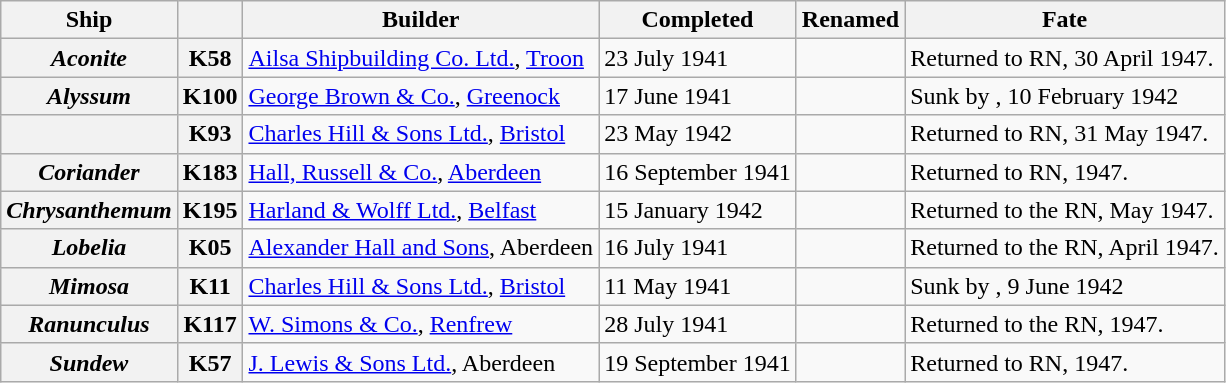<table class="wikitable plainrowheaders">
<tr>
<th scope="col">Ship</th>
<th scope="col"></th>
<th scope="col">Builder</th>
<th scope="col">Completed</th>
<th scope="col">Renamed</th>
<th scope="col">Fate</th>
</tr>
<tr>
<th scope="row"><em>Aconite</em></th>
<th scope="row">K58</th>
<td><a href='#'>Ailsa Shipbuilding Co. Ltd.</a>, <a href='#'>Troon</a></td>
<td>23 July 1941</td>
<td></td>
<td>Returned to RN, 30 April 1947.</td>
</tr>
<tr>
<th scope="row"><em>Alyssum</em></th>
<th scope="row">K100</th>
<td><a href='#'>George Brown & Co.</a>, <a href='#'>Greenock</a></td>
<td>17 June 1941</td>
<td></td>
<td>Sunk by , 10 February 1942</td>
</tr>
<tr>
<th scope="row"></th>
<th scope="row">K93</th>
<td><a href='#'>Charles Hill & Sons Ltd.</a>, <a href='#'>Bristol</a></td>
<td>23 May 1942</td>
<td></td>
<td>Returned to RN, 31 May 1947.</td>
</tr>
<tr>
<th scope="row"><em>Coriander</em></th>
<th scope="row">K183</th>
<td><a href='#'>Hall, Russell & Co.</a>, <a href='#'>Aberdeen</a></td>
<td>16 September 1941</td>
<td></td>
<td>Returned to RN, 1947.</td>
</tr>
<tr>
<th scope="row"><em>Chrysanthemum</em></th>
<th scope="row">K195</th>
<td><a href='#'>Harland & Wolff Ltd.</a>, <a href='#'>Belfast</a></td>
<td>15 January 1942</td>
<td></td>
<td>Returned to the RN, May 1947.</td>
</tr>
<tr>
<th scope="row"><em>Lobelia</em></th>
<th scope="row">K05</th>
<td><a href='#'>Alexander Hall and Sons</a>, Aberdeen</td>
<td>16 July 1941</td>
<td></td>
<td>Returned to the RN, April 1947.</td>
</tr>
<tr>
<th scope="row"><em>Mimosa</em></th>
<th scope="row">K11</th>
<td><a href='#'>Charles Hill & Sons Ltd.</a>, <a href='#'>Bristol</a></td>
<td>11 May 1941</td>
<td></td>
<td>Sunk by , 9 June 1942</td>
</tr>
<tr>
<th scope="row"><em>Ranunculus</em></th>
<th scope="row">K117</th>
<td><a href='#'>W. Simons & Co.</a>, <a href='#'>Renfrew</a></td>
<td>28 July 1941</td>
<td></td>
<td>Returned to the RN, 1947.</td>
</tr>
<tr>
<th scope="row"><em>Sundew</em></th>
<th scope="row">K57</th>
<td><a href='#'>J. Lewis & Sons Ltd.</a>, Aberdeen</td>
<td>19 September 1941</td>
<td></td>
<td>Returned to RN, 1947.</td>
</tr>
</table>
